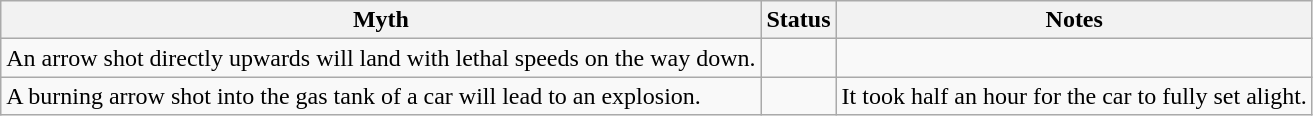<table class="wikitable">
<tr>
<th>Myth</th>
<th>Status</th>
<th>Notes</th>
</tr>
<tr>
<td>An arrow shot directly upwards will land with lethal speeds on the way down.</td>
<td></td>
<td></td>
</tr>
<tr>
<td>A burning arrow shot into the gas tank of a car will lead to an explosion.</td>
<td></td>
<td>It took half an hour for the car to fully set alight.</td>
</tr>
</table>
